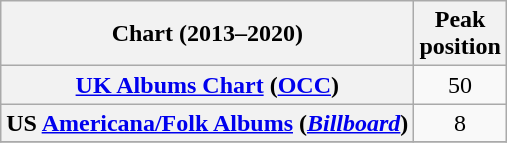<table class="wikitable sortable plainrowheaders" style="text-align:center;">
<tr>
<th scope="col">Chart (2013–2020)</th>
<th scope="col">Peak<br>position</th>
</tr>
<tr>
<th scope="row"><a href='#'>UK Albums Chart</a> (<a href='#'>OCC</a>)</th>
<td>50</td>
</tr>
<tr>
<th scope="row">US <a href='#'>Americana/Folk Albums</a> (<em><a href='#'>Billboard</a></em>)</th>
<td>8</td>
</tr>
<tr>
</tr>
</table>
